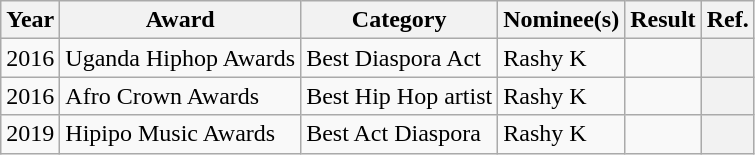<table class="wikitable">
<tr>
<th>Year</th>
<th>Award</th>
<th>Category</th>
<th>Nominee(s)</th>
<th>Result</th>
<th>Ref.</th>
</tr>
<tr>
<td>2016</td>
<td>Uganda Hiphop Awards</td>
<td>Best Diaspora Act</td>
<td>Rashy K</td>
<td></td>
<th align=center></th>
</tr>
<tr>
<td>2016</td>
<td>Afro Crown Awards</td>
<td>Best Hip Hop artist</td>
<td>Rashy K</td>
<td></td>
<th align=center></th>
</tr>
<tr>
<td>2019</td>
<td>Hipipo Music Awards</td>
<td>Best Act Diaspora</td>
<td>Rashy K</td>
<td></td>
<th align=center></th>
</tr>
</table>
